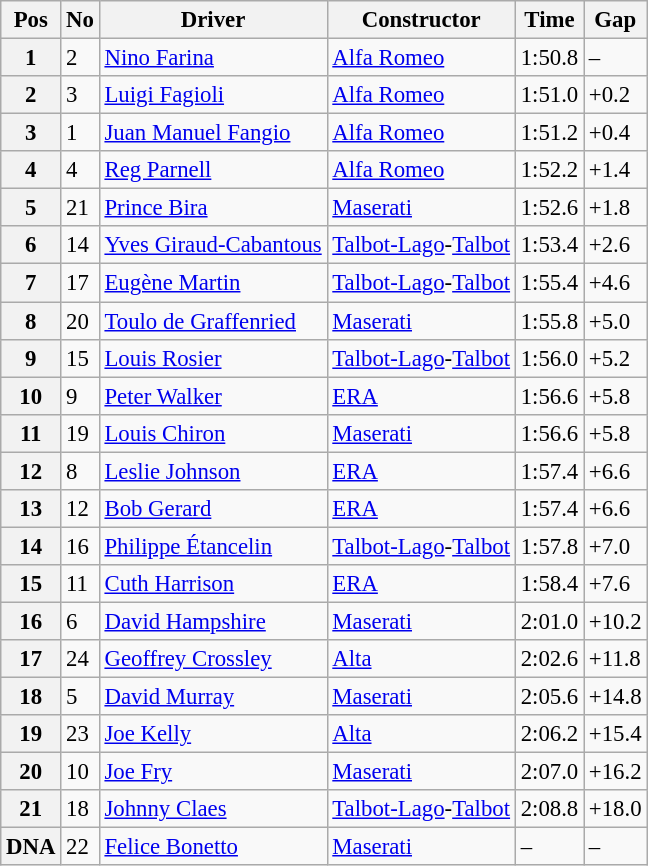<table class="wikitable sortable" style="font-size: 95%;">
<tr>
<th>Pos</th>
<th>No</th>
<th>Driver</th>
<th>Constructor</th>
<th>Time</th>
<th>Gap</th>
</tr>
<tr>
<th>1</th>
<td>2</td>
<td> <a href='#'>Nino Farina</a></td>
<td><a href='#'>Alfa Romeo</a></td>
<td>1:50.8</td>
<td>–</td>
</tr>
<tr>
<th>2</th>
<td>3</td>
<td> <a href='#'>Luigi Fagioli</a></td>
<td><a href='#'>Alfa Romeo</a></td>
<td>1:51.0</td>
<td>+0.2</td>
</tr>
<tr>
<th>3</th>
<td>1</td>
<td> <a href='#'>Juan Manuel Fangio</a></td>
<td><a href='#'>Alfa Romeo</a></td>
<td>1:51.2</td>
<td>+0.4</td>
</tr>
<tr>
<th>4</th>
<td>4</td>
<td> <a href='#'>Reg Parnell</a></td>
<td><a href='#'>Alfa Romeo</a></td>
<td>1:52.2</td>
<td>+1.4</td>
</tr>
<tr>
<th>5</th>
<td>21</td>
<td> <a href='#'>Prince Bira</a></td>
<td><a href='#'>Maserati</a></td>
<td>1:52.6</td>
<td>+1.8</td>
</tr>
<tr>
<th>6</th>
<td>14</td>
<td> <a href='#'>Yves Giraud-Cabantous</a></td>
<td><a href='#'>Talbot-Lago</a>-<a href='#'>Talbot</a></td>
<td>1:53.4</td>
<td>+2.6</td>
</tr>
<tr>
<th>7</th>
<td>17</td>
<td> <a href='#'>Eugène Martin</a></td>
<td><a href='#'>Talbot-Lago</a>-<a href='#'>Talbot</a></td>
<td>1:55.4</td>
<td>+4.6</td>
</tr>
<tr>
<th>8</th>
<td>20</td>
<td> <a href='#'>Toulo de Graffenried</a></td>
<td><a href='#'>Maserati</a></td>
<td>1:55.8</td>
<td>+5.0</td>
</tr>
<tr>
<th>9</th>
<td>15</td>
<td> <a href='#'>Louis Rosier</a></td>
<td><a href='#'>Talbot-Lago</a>-<a href='#'>Talbot</a></td>
<td>1:56.0</td>
<td>+5.2</td>
</tr>
<tr>
<th>10</th>
<td>9</td>
<td> <a href='#'>Peter Walker</a></td>
<td><a href='#'>ERA</a></td>
<td>1:56.6</td>
<td>+5.8</td>
</tr>
<tr>
<th>11</th>
<td>19</td>
<td> <a href='#'>Louis Chiron</a></td>
<td><a href='#'>Maserati</a></td>
<td>1:56.6</td>
<td>+5.8</td>
</tr>
<tr>
<th>12</th>
<td>8</td>
<td> <a href='#'>Leslie Johnson</a></td>
<td><a href='#'>ERA</a></td>
<td>1:57.4</td>
<td>+6.6</td>
</tr>
<tr>
<th>13</th>
<td>12</td>
<td> <a href='#'>Bob Gerard</a></td>
<td><a href='#'>ERA</a></td>
<td>1:57.4</td>
<td>+6.6</td>
</tr>
<tr>
<th>14</th>
<td>16</td>
<td> <a href='#'>Philippe Étancelin</a></td>
<td><a href='#'>Talbot-Lago</a>-<a href='#'>Talbot</a></td>
<td>1:57.8</td>
<td>+7.0</td>
</tr>
<tr>
<th>15</th>
<td>11</td>
<td> <a href='#'>Cuth Harrison</a></td>
<td><a href='#'>ERA</a></td>
<td>1:58.4</td>
<td>+7.6</td>
</tr>
<tr>
<th>16</th>
<td>6</td>
<td> <a href='#'>David Hampshire</a></td>
<td><a href='#'>Maserati</a></td>
<td>2:01.0</td>
<td>+10.2</td>
</tr>
<tr>
<th>17</th>
<td>24</td>
<td> <a href='#'>Geoffrey Crossley</a></td>
<td><a href='#'>Alta</a></td>
<td>2:02.6</td>
<td>+11.8</td>
</tr>
<tr>
<th>18</th>
<td>5</td>
<td> <a href='#'>David Murray</a></td>
<td><a href='#'>Maserati</a></td>
<td>2:05.6</td>
<td>+14.8</td>
</tr>
<tr>
<th>19</th>
<td>23</td>
<td> <a href='#'>Joe Kelly</a></td>
<td><a href='#'>Alta</a></td>
<td>2:06.2</td>
<td>+15.4</td>
</tr>
<tr>
<th>20</th>
<td>10</td>
<td> <a href='#'>Joe Fry</a></td>
<td><a href='#'>Maserati</a></td>
<td>2:07.0</td>
<td>+16.2</td>
</tr>
<tr>
<th>21</th>
<td>18</td>
<td> <a href='#'>Johnny Claes</a></td>
<td><a href='#'>Talbot-Lago</a>-<a href='#'>Talbot</a></td>
<td>2:08.8</td>
<td>+18.0</td>
</tr>
<tr>
<th>DNA</th>
<td>22</td>
<td> <a href='#'>Felice Bonetto</a></td>
<td><a href='#'>Maserati</a></td>
<td>–</td>
<td>–</td>
</tr>
</table>
